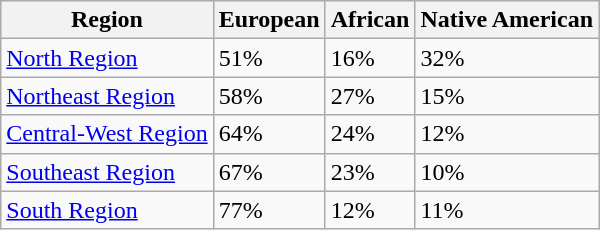<table class="wikitable">
<tr>
<th>Region</th>
<th>European</th>
<th>African</th>
<th>Native American</th>
</tr>
<tr>
<td><a href='#'>North Region</a></td>
<td>51%</td>
<td>16%</td>
<td>32%</td>
</tr>
<tr>
<td><a href='#'>Northeast Region</a></td>
<td>58%</td>
<td>27%</td>
<td>15%</td>
</tr>
<tr>
<td><a href='#'>Central-West Region</a></td>
<td>64%</td>
<td>24%</td>
<td>12%</td>
</tr>
<tr>
<td><a href='#'>Southeast Region</a></td>
<td>67%</td>
<td>23%</td>
<td>10%</td>
</tr>
<tr>
<td><a href='#'>South Region</a></td>
<td>77%</td>
<td>12%</td>
<td>11%</td>
</tr>
</table>
